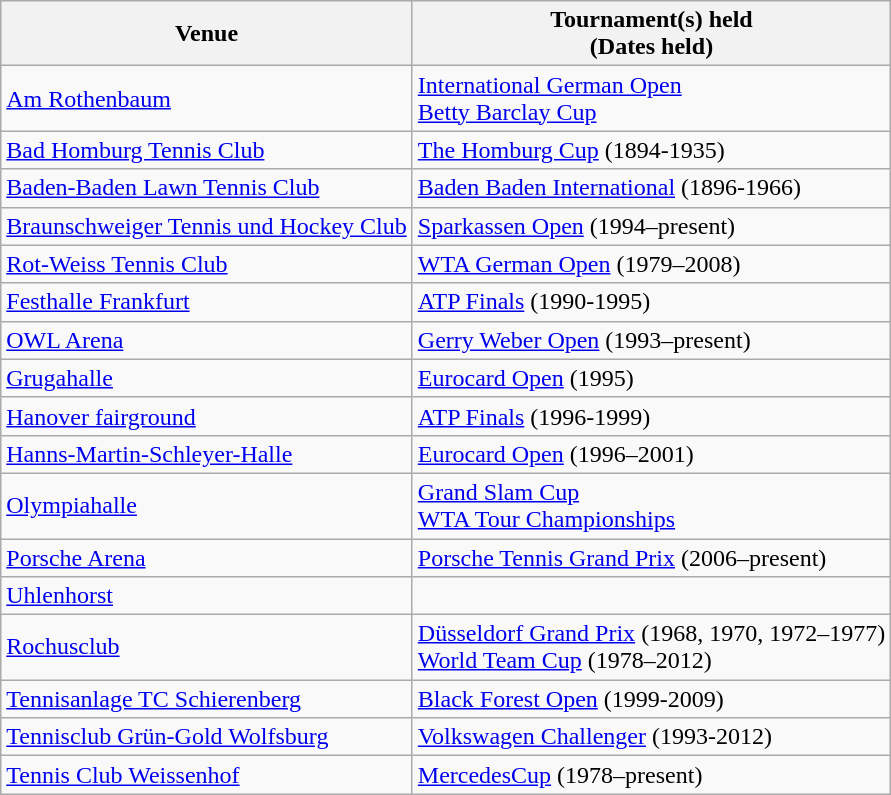<table class=wikitable>
<tr>
<th>Venue</th>
<th>Tournament(s) held<br>(Dates held)</th>
</tr>
<tr>
<td><a href='#'>Am Rothenbaum</a></td>
<td><a href='#'>International German Open</a><br><a href='#'>Betty Barclay Cup</a></td>
</tr>
<tr>
<td><a href='#'>Bad Homburg Tennis Club</a></td>
<td><a href='#'>The Homburg Cup</a> (1894-1935)</td>
</tr>
<tr>
<td><a href='#'>Baden-Baden Lawn Tennis Club</a></td>
<td><a href='#'>Baden Baden International</a> (1896-1966)</td>
</tr>
<tr>
<td><a href='#'>Braunschweiger Tennis und Hockey Club</a></td>
<td><a href='#'>Sparkassen Open</a> (1994–present)</td>
</tr>
<tr>
<td><a href='#'>Rot-Weiss Tennis Club</a></td>
<td><a href='#'>WTA German Open</a> (1979–2008)</td>
</tr>
<tr>
<td><a href='#'>Festhalle Frankfurt</a></td>
<td><a href='#'>ATP Finals</a> (1990-1995)</td>
</tr>
<tr>
<td><a href='#'>OWL Arena</a></td>
<td><a href='#'>Gerry Weber Open</a> (1993–present)</td>
</tr>
<tr>
<td><a href='#'>Grugahalle</a></td>
<td><a href='#'>Eurocard Open</a> (1995)</td>
</tr>
<tr>
<td><a href='#'>Hanover fairground</a></td>
<td><a href='#'>ATP Finals</a> (1996-1999)</td>
</tr>
<tr>
<td><a href='#'>Hanns-Martin-Schleyer-Halle</a></td>
<td><a href='#'>Eurocard Open</a> (1996–2001)</td>
</tr>
<tr>
<td><a href='#'>Olympiahalle</a></td>
<td><a href='#'>Grand Slam Cup</a><br><a href='#'>WTA Tour Championships</a></td>
</tr>
<tr>
<td><a href='#'>Porsche Arena</a></td>
<td><a href='#'>Porsche Tennis Grand Prix</a> (2006–present)</td>
</tr>
<tr>
<td><a href='#'>Uhlenhorst</a></td>
<td></td>
</tr>
<tr>
<td><a href='#'>Rochusclub</a></td>
<td><a href='#'>Düsseldorf Grand Prix</a> (1968, 1970, 1972–1977)<br> <a href='#'>World Team Cup</a> (1978–2012)</td>
</tr>
<tr>
<td><a href='#'>Tennisanlage TC Schierenberg</a></td>
<td><a href='#'>Black Forest Open</a> (1999-2009)</td>
</tr>
<tr>
<td><a href='#'>Tennisclub Grün-Gold Wolfsburg</a></td>
<td><a href='#'>Volkswagen Challenger</a> (1993-2012)</td>
</tr>
<tr>
<td><a href='#'>Tennis Club Weissenhof</a></td>
<td><a href='#'>MercedesCup</a> (1978–present)</td>
</tr>
</table>
